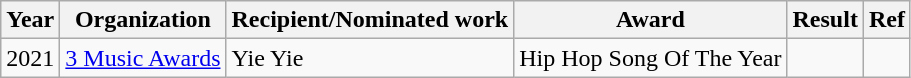<table class="wikitable sortable">
<tr>
<th><strong>Year</strong></th>
<th>Organization</th>
<th><strong>Recipient/Nominated work</strong></th>
<th><strong>Award</strong></th>
<th><strong>Result</strong></th>
<th><strong>Ref</strong></th>
</tr>
<tr>
<td>2021</td>
<td><a href='#'>3 Music Awards</a></td>
<td>Yie Yie</td>
<td>Hip Hop Song Of The Year</td>
<td></td>
<td></td>
</tr>
</table>
